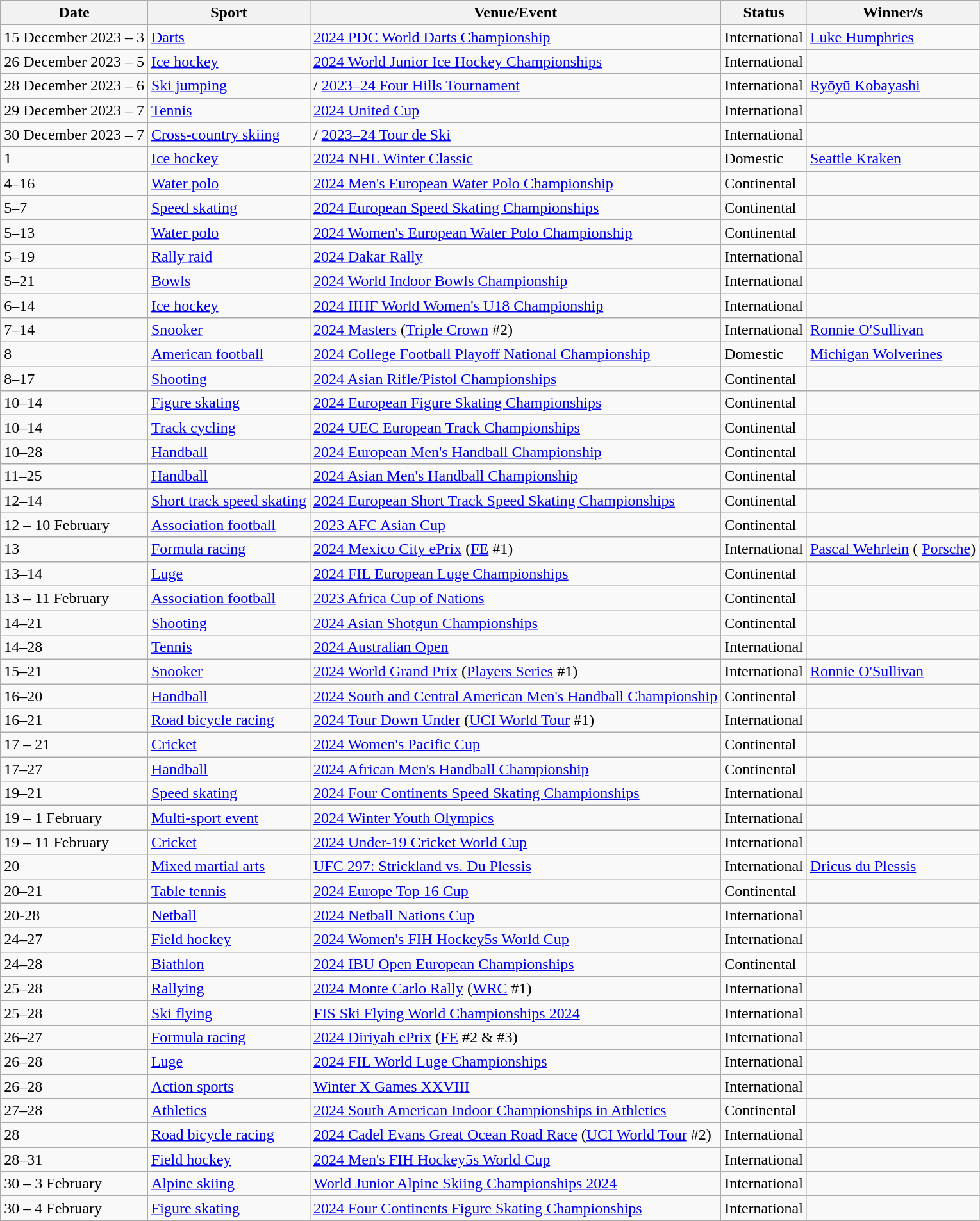<table class="wikitable source">
<tr>
<th>Date</th>
<th>Sport</th>
<th>Venue/Event</th>
<th>Status</th>
<th>Winner/s</th>
</tr>
<tr>
<td>15 December 2023 – 3</td>
<td><a href='#'>Darts</a></td>
<td> <a href='#'>2024 PDC World Darts Championship</a></td>
<td>International</td>
<td> <a href='#'>Luke Humphries</a></td>
</tr>
<tr>
<td>26 December 2023 – 5</td>
<td><a href='#'>Ice hockey</a></td>
<td> <a href='#'>2024 World Junior Ice Hockey Championships</a></td>
<td>International</td>
<td></td>
</tr>
<tr>
<td>28 December 2023 – 6</td>
<td><a href='#'>Ski jumping</a></td>
<td>/ <a href='#'>2023–24 Four Hills Tournament</a></td>
<td>International</td>
<td> <a href='#'>Ryōyū Kobayashi</a></td>
</tr>
<tr>
<td>29 December 2023 – 7</td>
<td><a href='#'>Tennis</a></td>
<td> <a href='#'>2024 United Cup</a></td>
<td>International</td>
<td></td>
</tr>
<tr>
<td>30 December 2023 – 7</td>
<td><a href='#'>Cross-country skiing</a></td>
<td>/ <a href='#'>2023–24 Tour de Ski</a></td>
<td>International</td>
<td></td>
</tr>
<tr>
<td>1</td>
<td><a href='#'>Ice hockey</a></td>
<td> <a href='#'>2024 NHL Winter Classic</a></td>
<td>Domestic</td>
<td> <a href='#'>Seattle Kraken</a></td>
</tr>
<tr>
<td>4–16</td>
<td><a href='#'>Water polo</a></td>
<td> <a href='#'>2024 Men's European Water Polo Championship</a></td>
<td>Continental</td>
<td></td>
</tr>
<tr>
<td>5–7</td>
<td><a href='#'>Speed skating</a></td>
<td> <a href='#'>2024 European Speed Skating Championships</a></td>
<td>Continental</td>
<td></td>
</tr>
<tr>
<td>5–13</td>
<td><a href='#'>Water polo</a></td>
<td> <a href='#'>2024 Women's European Water Polo Championship</a></td>
<td>Continental</td>
<td></td>
</tr>
<tr>
<td>5–19</td>
<td><a href='#'>Rally raid</a></td>
<td> <a href='#'>2024 Dakar Rally</a></td>
<td>International</td>
<td></td>
</tr>
<tr>
<td>5–21</td>
<td><a href='#'>Bowls</a></td>
<td> <a href='#'>2024 World Indoor Bowls Championship</a></td>
<td>International</td>
<td></td>
</tr>
<tr>
<td>6–14</td>
<td><a href='#'>Ice hockey</a></td>
<td> <a href='#'>2024 IIHF World Women's U18 Championship</a></td>
<td>International</td>
<td></td>
</tr>
<tr>
<td>7–14</td>
<td><a href='#'>Snooker</a></td>
<td> <a href='#'>2024 Masters</a> (<a href='#'>Triple Crown</a> #2)</td>
<td>International</td>
<td> <a href='#'>Ronnie O'Sullivan</a></td>
</tr>
<tr>
<td>8</td>
<td><a href='#'>American football</a></td>
<td> <a href='#'>2024 College Football Playoff National Championship</a></td>
<td>Domestic</td>
<td> <a href='#'>Michigan Wolverines</a></td>
</tr>
<tr>
<td>8–17</td>
<td><a href='#'>Shooting</a></td>
<td> <a href='#'>2024 Asian Rifle/Pistol Championships</a></td>
<td>Continental</td>
<td></td>
</tr>
<tr>
<td>10–14</td>
<td><a href='#'>Figure skating</a></td>
<td> <a href='#'>2024 European Figure Skating Championships</a></td>
<td>Continental</td>
<td></td>
</tr>
<tr>
<td>10–14</td>
<td><a href='#'>Track cycling</a></td>
<td> <a href='#'>2024 UEC European Track Championships</a></td>
<td>Continental</td>
<td></td>
</tr>
<tr>
<td>10–28</td>
<td><a href='#'>Handball</a></td>
<td> <a href='#'>2024 European Men's Handball Championship</a></td>
<td>Continental</td>
<td></td>
</tr>
<tr>
<td>11–25</td>
<td><a href='#'>Handball</a></td>
<td> <a href='#'>2024 Asian Men's Handball Championship</a></td>
<td>Continental</td>
<td></td>
</tr>
<tr>
<td>12–14</td>
<td><a href='#'>Short track speed skating</a></td>
<td> <a href='#'>2024 European Short Track Speed Skating Championships</a></td>
<td>Continental</td>
<td></td>
</tr>
<tr>
<td>12 – 10 February</td>
<td><a href='#'>Association football</a></td>
<td> <a href='#'>2023 AFC Asian Cup</a></td>
<td>Continental</td>
<td></td>
</tr>
<tr>
<td>13</td>
<td><a href='#'>Formula racing</a></td>
<td> <a href='#'>2024 Mexico City ePrix</a> (<a href='#'>FE</a> #1)</td>
<td>International</td>
<td> <a href='#'>Pascal Wehrlein</a> ( <a href='#'>Porsche</a>)</td>
</tr>
<tr>
<td>13–14</td>
<td><a href='#'>Luge</a></td>
<td> <a href='#'>2024 FIL European Luge Championships</a></td>
<td>Continental</td>
<td></td>
</tr>
<tr>
<td>13 – 11 February</td>
<td><a href='#'>Association football</a></td>
<td> <a href='#'>2023 Africa Cup of Nations</a></td>
<td>Continental</td>
<td></td>
</tr>
<tr>
<td>14–21</td>
<td><a href='#'>Shooting</a></td>
<td> <a href='#'>2024 Asian Shotgun Championships</a></td>
<td>Continental</td>
<td></td>
</tr>
<tr>
<td>14–28</td>
<td><a href='#'>Tennis</a></td>
<td> <a href='#'>2024 Australian Open</a></td>
<td>International</td>
<td></td>
</tr>
<tr>
<td>15–21</td>
<td><a href='#'>Snooker</a></td>
<td> <a href='#'>2024 World Grand Prix</a> (<a href='#'>Players Series</a> #1)</td>
<td>International</td>
<td> <a href='#'>Ronnie O'Sullivan</a></td>
</tr>
<tr>
<td>16–20</td>
<td><a href='#'>Handball</a></td>
<td> <a href='#'>2024 South and Central American Men's Handball Championship</a></td>
<td>Continental</td>
<td></td>
</tr>
<tr>
<td>16–21</td>
<td><a href='#'>Road bicycle racing</a></td>
<td> <a href='#'>2024 Tour Down Under</a> (<a href='#'>UCI World Tour</a> #1)</td>
<td>International</td>
<td></td>
</tr>
<tr>
<td>17 – 21</td>
<td><a href='#'>Cricket</a></td>
<td> <a href='#'>2024 Women's Pacific Cup</a></td>
<td>Continental</td>
<td></td>
</tr>
<tr>
<td>17–27</td>
<td><a href='#'>Handball</a></td>
<td> <a href='#'>2024 African Men's Handball Championship</a></td>
<td>Continental</td>
<td></td>
</tr>
<tr>
<td>19–21</td>
<td><a href='#'>Speed skating</a></td>
<td> <a href='#'>2024 Four Continents Speed Skating Championships</a></td>
<td>International</td>
<td></td>
</tr>
<tr>
<td>19 – 1 February</td>
<td><a href='#'>Multi-sport event</a></td>
<td> <a href='#'>2024 Winter Youth Olympics</a></td>
<td>International</td>
<td></td>
</tr>
<tr>
<td>19 – 11 February</td>
<td><a href='#'>Cricket</a></td>
<td> <a href='#'>2024 Under-19 Cricket World Cup</a></td>
<td>International</td>
<td></td>
</tr>
<tr>
<td>20</td>
<td><a href='#'>Mixed martial arts</a></td>
<td> <a href='#'>UFC 297: Strickland vs. Du Plessis</a></td>
<td>International</td>
<td> <a href='#'>Dricus du Plessis</a></td>
</tr>
<tr>
<td>20–21</td>
<td><a href='#'>Table tennis</a></td>
<td> <a href='#'>2024 Europe Top 16 Cup</a></td>
<td>Continental</td>
<td></td>
</tr>
<tr>
<td>20-28</td>
<td><a href='#'>Netball</a></td>
<td> <a href='#'>2024 Netball Nations Cup</a></td>
<td>International</td>
<td></td>
</tr>
<tr>
<td>24–27</td>
<td><a href='#'>Field hockey</a></td>
<td> <a href='#'>2024 Women's FIH Hockey5s World Cup</a></td>
<td>International</td>
<td></td>
</tr>
<tr>
<td>24–28</td>
<td><a href='#'>Biathlon</a></td>
<td> <a href='#'>2024 IBU Open European Championships</a></td>
<td>Continental</td>
<td></td>
</tr>
<tr>
<td>25–28</td>
<td><a href='#'>Rallying</a></td>
<td> <a href='#'>2024 Monte Carlo Rally</a> (<a href='#'>WRC</a> #1)</td>
<td>International</td>
<td></td>
</tr>
<tr>
<td>25–28</td>
<td><a href='#'>Ski flying</a></td>
<td> <a href='#'>FIS Ski Flying World Championships 2024</a></td>
<td>International</td>
<td></td>
</tr>
<tr>
<td>26–27</td>
<td><a href='#'>Formula racing</a></td>
<td> <a href='#'>2024 Diriyah ePrix</a> (<a href='#'>FE</a> #2 & #3)</td>
<td>International</td>
<td></td>
</tr>
<tr>
<td>26–28</td>
<td><a href='#'>Luge</a></td>
<td> <a href='#'>2024 FIL World Luge Championships</a></td>
<td>International</td>
<td></td>
</tr>
<tr>
<td>26–28</td>
<td><a href='#'>Action sports</a></td>
<td> <a href='#'>Winter X Games XXVIII</a></td>
<td>International</td>
<td></td>
</tr>
<tr>
<td>27–28</td>
<td><a href='#'>Athletics</a></td>
<td> <a href='#'>2024 South American Indoor Championships in Athletics</a></td>
<td>Continental</td>
<td></td>
</tr>
<tr>
<td>28</td>
<td><a href='#'>Road bicycle racing</a></td>
<td> <a href='#'>2024 Cadel Evans Great Ocean Road Race</a> (<a href='#'>UCI World Tour</a> #2)</td>
<td>International</td>
<td></td>
</tr>
<tr>
<td>28–31</td>
<td><a href='#'>Field hockey</a></td>
<td> <a href='#'>2024 Men's FIH Hockey5s World Cup</a></td>
<td>International</td>
<td></td>
</tr>
<tr>
<td>30 – 3 February</td>
<td><a href='#'>Alpine skiing</a></td>
<td> <a href='#'>World Junior Alpine Skiing Championships 2024</a></td>
<td>International</td>
<td></td>
</tr>
<tr>
<td>30 – 4 February</td>
<td><a href='#'>Figure skating</a></td>
<td> <a href='#'>2024 Four Continents Figure Skating Championships</a></td>
<td>International</td>
<td></td>
</tr>
</table>
